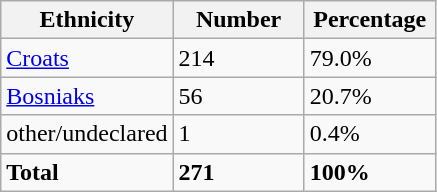<table class="wikitable">
<tr>
<th width="100px">Ethnicity</th>
<th width="80px">Number</th>
<th width="80px">Percentage</th>
</tr>
<tr>
<td><a href='#'>Croats</a></td>
<td>214</td>
<td>79.0%</td>
</tr>
<tr>
<td><a href='#'>Bosniaks</a></td>
<td>56</td>
<td>20.7%</td>
</tr>
<tr>
<td>other/undeclared</td>
<td>1</td>
<td>0.4%</td>
</tr>
<tr>
<td><strong>Total</strong></td>
<td><strong>271</strong></td>
<td><strong>100%</strong></td>
</tr>
</table>
